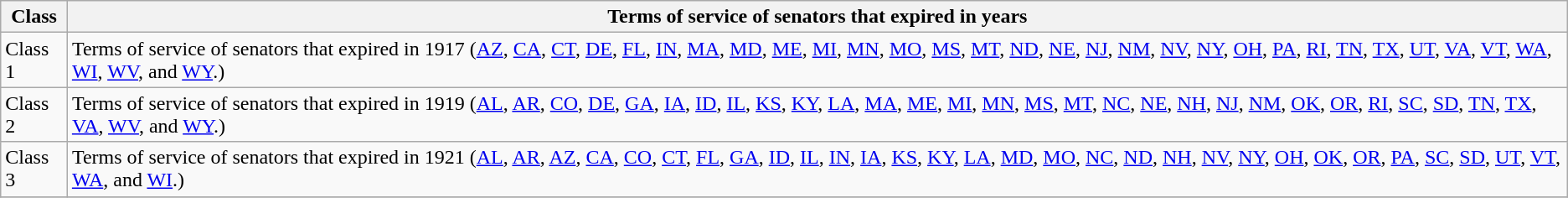<table class="wikitable sortable">
<tr valign=bottom>
<th>Class</th>
<th>Terms of service of senators that expired in years</th>
</tr>
<tr>
<td>Class 1</td>
<td>Terms of service of senators that expired in 1917 (<a href='#'>AZ</a>, <a href='#'>CA</a>, <a href='#'>CT</a>, <a href='#'>DE</a>, <a href='#'>FL</a>, <a href='#'>IN</a>, <a href='#'>MA</a>, <a href='#'>MD</a>, <a href='#'>ME</a>,  <a href='#'>MI</a>, <a href='#'>MN</a>, <a href='#'>MO</a>, <a href='#'>MS</a>, <a href='#'>MT</a>, <a href='#'>ND</a>, <a href='#'>NE</a>, <a href='#'>NJ</a>, <a href='#'>NM</a>, <a href='#'>NV</a>, <a href='#'>NY</a>, <a href='#'>OH</a>, <a href='#'>PA</a>, <a href='#'>RI</a>, <a href='#'>TN</a>, <a href='#'>TX</a>, <a href='#'>UT</a>, <a href='#'>VA</a>, <a href='#'>VT</a>, <a href='#'>WA</a>, <a href='#'>WI</a>, <a href='#'>WV</a>, and <a href='#'>WY</a>.)</td>
</tr>
<tr>
<td>Class 2</td>
<td>Terms of service of senators that expired in 1919 (<a href='#'>AL</a>, <a href='#'>AR</a>, <a href='#'>CO</a>, <a href='#'>DE</a>, <a href='#'>GA</a>, <a href='#'>IA</a>, <a href='#'>ID</a>, <a href='#'>IL</a>, <a href='#'>KS</a>, <a href='#'>KY</a>, <a href='#'>LA</a>, <a href='#'>MA</a>, <a href='#'>ME</a>, <a href='#'>MI</a>, <a href='#'>MN</a>, <a href='#'>MS</a>, <a href='#'>MT</a>, <a href='#'>NC</a>, <a href='#'>NE</a>, <a href='#'>NH</a>, <a href='#'>NJ</a>, <a href='#'>NM</a>, <a href='#'>OK</a>, <a href='#'>OR</a>, <a href='#'>RI</a>, <a href='#'>SC</a>, <a href='#'>SD</a>, <a href='#'>TN</a>, <a href='#'>TX</a>, <a href='#'>VA</a>, <a href='#'>WV</a>, and <a href='#'>WY</a>.)</td>
</tr>
<tr>
<td>Class 3</td>
<td>Terms of service of senators that expired in 1921 (<a href='#'>AL</a>, <a href='#'>AR</a>, <a href='#'>AZ</a>, <a href='#'>CA</a>, <a href='#'>CO</a>, <a href='#'>CT</a>, <a href='#'>FL</a>, <a href='#'>GA</a>, <a href='#'>ID</a>, <a href='#'>IL</a>, <a href='#'>IN</a>, <a href='#'>IA</a>, <a href='#'>KS</a>, <a href='#'>KY</a>, <a href='#'>LA</a>, <a href='#'>MD</a>, <a href='#'>MO</a>, <a href='#'>NC</a>, <a href='#'>ND</a>, <a href='#'>NH</a>, <a href='#'>NV</a>, <a href='#'>NY</a>, <a href='#'>OH</a>, <a href='#'>OK</a>, <a href='#'>OR</a>, <a href='#'>PA</a>, <a href='#'>SC</a>, <a href='#'>SD</a>, <a href='#'>UT</a>, <a href='#'>VT</a>, <a href='#'>WA</a>, and <a href='#'>WI</a>.)</td>
</tr>
<tr>
</tr>
</table>
